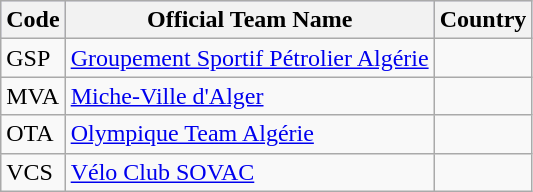<table class="wikitable">
<tr style="background:#ccccff;">
<th>Code</th>
<th>Official Team Name</th>
<th>Country</th>
</tr>
<tr>
<td>GSP</td>
<td><a href='#'>Groupement Sportif Pétrolier Algérie</a></td>
<td></td>
</tr>
<tr>
<td>MVA</td>
<td><a href='#'>Miche-Ville d'Alger</a></td>
<td></td>
</tr>
<tr>
<td>OTA</td>
<td><a href='#'>Olympique Team Algérie</a></td>
<td></td>
</tr>
<tr>
<td>VCS</td>
<td><a href='#'>Vélo Club SOVAC</a></td>
<td></td>
</tr>
</table>
